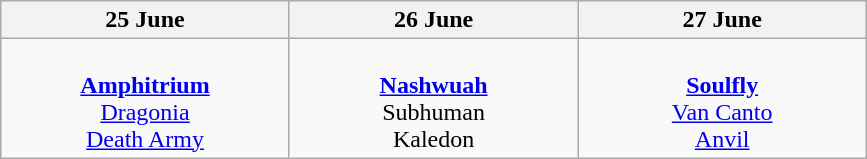<table class="wikitable">
<tr>
<th>25 June</th>
<th>26 June</th>
<th>27 June</th>
</tr>
<tr>
<td valign="top" align="center" width=185><br><strong><a href='#'>Amphitrium</a></strong>
<br><a href='#'>Dragonia</a>
<br><a href='#'>Death Army</a></td>
<td valign="top" align="center" width=185><br><strong><a href='#'>Nashwuah</a></strong>
<br>Subhuman
<br>Kaledon</td>
<td valign="top" align="center" width=185><br><strong><a href='#'>Soulfly</a></strong>
<br><a href='#'>Van Canto</a>
<br><a href='#'>Anvil</a></td>
</tr>
</table>
